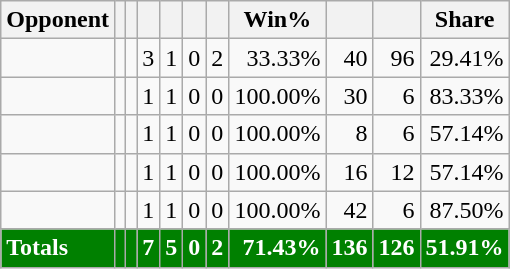<table class="wikitable sortable" style="text-align:right;">
<tr>
<th>Opponent</th>
<th></th>
<th></th>
<th></th>
<th></th>
<th></th>
<th></th>
<th>Win%</th>
<th></th>
<th></th>
<th>Share</th>
</tr>
<tr>
<td align=left></td>
<td></td>
<td></td>
<td>3</td>
<td>1</td>
<td>0</td>
<td>2</td>
<td>33.33%</td>
<td>40</td>
<td>96</td>
<td>29.41%</td>
</tr>
<tr>
<td align=left></td>
<td></td>
<td></td>
<td>1</td>
<td>1</td>
<td>0</td>
<td>0</td>
<td>100.00%</td>
<td>30</td>
<td>6</td>
<td>83.33%</td>
</tr>
<tr>
<td align=left></td>
<td></td>
<td></td>
<td>1</td>
<td>1</td>
<td>0</td>
<td>0</td>
<td>100.00%</td>
<td>8</td>
<td>6</td>
<td>57.14%</td>
</tr>
<tr>
<td align=left></td>
<td></td>
<td></td>
<td>1</td>
<td>1</td>
<td>0</td>
<td>0</td>
<td>100.00%</td>
<td>16</td>
<td>12</td>
<td>57.14%</td>
</tr>
<tr>
<td align=left></td>
<td></td>
<td></td>
<td>1</td>
<td>1</td>
<td>0</td>
<td>0</td>
<td>100.00%</td>
<td>42</td>
<td>6</td>
<td>87.50%</td>
</tr>
<tr style="background: green; color:white;">
<td align=left><strong>Totals</strong></td>
<td><strong></strong></td>
<td><strong></strong></td>
<td><strong>7</strong></td>
<td><strong>5</strong></td>
<td><strong>0</strong></td>
<td><strong>2</strong></td>
<td><strong>71.43%</strong></td>
<td><strong>136</strong></td>
<td><strong>126</strong></td>
<td><strong>51.91%</strong></td>
</tr>
</table>
